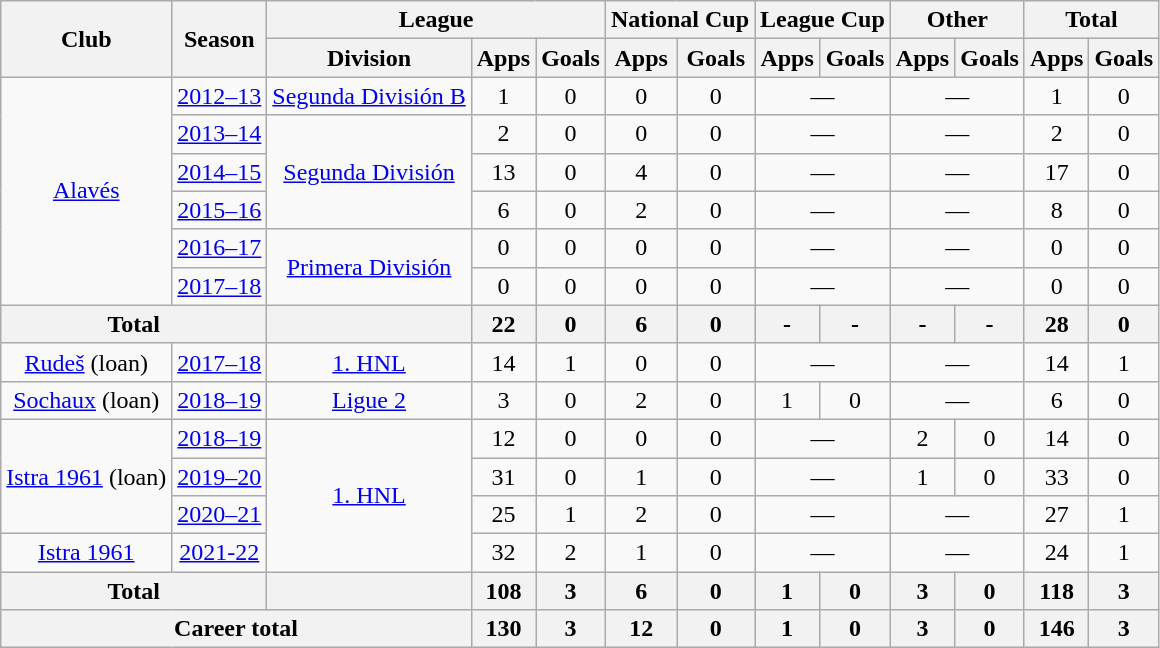<table class="wikitable" style="text-align:center">
<tr>
<th rowspan="2">Club</th>
<th rowspan="2">Season</th>
<th colspan="3">League</th>
<th colspan="2">National Cup</th>
<th colspan="2">League Cup</th>
<th colspan="2">Other</th>
<th colspan="2">Total</th>
</tr>
<tr>
<th>Division</th>
<th>Apps</th>
<th>Goals</th>
<th>Apps</th>
<th>Goals</th>
<th>Apps</th>
<th>Goals</th>
<th>Apps</th>
<th>Goals</th>
<th>Apps</th>
<th>Goals</th>
</tr>
<tr>
<td rowspan="6"><a href='#'>Alavés</a></td>
<td><a href='#'>2012–13</a></td>
<td><a href='#'>Segunda División B</a></td>
<td>1</td>
<td>0</td>
<td>0</td>
<td>0</td>
<td colspan="2">—</td>
<td colspan="2">—</td>
<td>1</td>
<td>0</td>
</tr>
<tr>
<td><a href='#'>2013–14</a></td>
<td rowspan="3"><a href='#'>Segunda División</a></td>
<td>2</td>
<td>0</td>
<td>0</td>
<td>0</td>
<td colspan="2">—</td>
<td colspan="2">—</td>
<td>2</td>
<td>0</td>
</tr>
<tr>
<td><a href='#'>2014–15</a></td>
<td>13</td>
<td>0</td>
<td>4</td>
<td>0</td>
<td colspan="2">—</td>
<td colspan="2">—</td>
<td>17</td>
<td>0</td>
</tr>
<tr>
<td><a href='#'>2015–16</a></td>
<td>6</td>
<td>0</td>
<td>2</td>
<td>0</td>
<td colspan="2">—</td>
<td colspan="2">—</td>
<td>8</td>
<td>0</td>
</tr>
<tr>
<td><a href='#'>2016–17</a></td>
<td rowspan="2"><a href='#'>Primera División</a></td>
<td>0</td>
<td>0</td>
<td>0</td>
<td>0</td>
<td colspan="2">—</td>
<td colspan="2">—</td>
<td>0</td>
<td>0</td>
</tr>
<tr>
<td><a href='#'>2017–18</a></td>
<td>0</td>
<td>0</td>
<td>0</td>
<td>0</td>
<td colspan="2">—</td>
<td colspan="2">—</td>
<td>0</td>
<td>0</td>
</tr>
<tr>
<th colspan="2">Total</th>
<th></th>
<th>22</th>
<th>0</th>
<th>6</th>
<th>0</th>
<th>-</th>
<th>-</th>
<th>-</th>
<th>-</th>
<th>28</th>
<th>0</th>
</tr>
<tr>
<td><a href='#'>Rudeš</a> (loan)</td>
<td><a href='#'>2017–18</a></td>
<td><a href='#'>1. HNL</a></td>
<td>14</td>
<td>1</td>
<td>0</td>
<td>0</td>
<td colspan="2">—</td>
<td colspan="2">—</td>
<td>14</td>
<td>1</td>
</tr>
<tr>
<td><a href='#'>Sochaux</a> (loan)</td>
<td><a href='#'>2018–19</a></td>
<td><a href='#'>Ligue 2</a></td>
<td>3</td>
<td>0</td>
<td>2</td>
<td>0</td>
<td>1</td>
<td>0</td>
<td colspan="2">—</td>
<td>6</td>
<td>0</td>
</tr>
<tr>
<td rowspan="3"><a href='#'>Istra 1961</a> (loan)</td>
<td><a href='#'>2018–19</a></td>
<td rowspan="4"><a href='#'>1. HNL</a></td>
<td>12</td>
<td>0</td>
<td>0</td>
<td>0</td>
<td colspan="2">—</td>
<td>2</td>
<td>0</td>
<td>14</td>
<td>0</td>
</tr>
<tr>
<td><a href='#'>2019–20</a></td>
<td>31</td>
<td>0</td>
<td>1</td>
<td>0</td>
<td colspan="2">—</td>
<td>1</td>
<td>0</td>
<td>33</td>
<td>0</td>
</tr>
<tr>
<td><a href='#'>2020–21</a></td>
<td>25</td>
<td>1</td>
<td>2</td>
<td>0</td>
<td colspan="2">—</td>
<td colspan="2">—</td>
<td>27</td>
<td>1</td>
</tr>
<tr>
<td><a href='#'>Istra 1961</a></td>
<td><a href='#'>2021-22</a></td>
<td>32</td>
<td>2</td>
<td>1</td>
<td>0</td>
<td colspan="2">—</td>
<td colspan="2">—</td>
<td>24</td>
<td>1</td>
</tr>
<tr>
<th colspan="2">Total</th>
<th></th>
<th>108</th>
<th>3</th>
<th>6</th>
<th>0</th>
<th>1</th>
<th>0</th>
<th>3</th>
<th>0</th>
<th>118</th>
<th>3</th>
</tr>
<tr>
<th colspan="3">Career total</th>
<th>130</th>
<th>3</th>
<th>12</th>
<th>0</th>
<th>1</th>
<th>0</th>
<th>3</th>
<th>0</th>
<th>146</th>
<th>3</th>
</tr>
</table>
